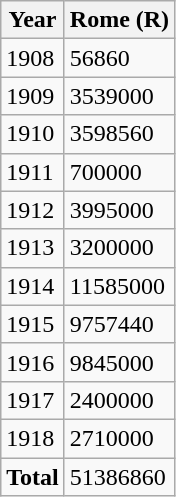<table class="wikitable sortable">
<tr>
<th>Year</th>
<th>Rome (R)</th>
</tr>
<tr>
<td>1908</td>
<td>56860</td>
</tr>
<tr>
<td>1909</td>
<td>3539000</td>
</tr>
<tr>
<td>1910</td>
<td>3598560</td>
</tr>
<tr>
<td>1911</td>
<td>700000</td>
</tr>
<tr>
<td>1912</td>
<td>3995000</td>
</tr>
<tr>
<td>1913</td>
<td>3200000</td>
</tr>
<tr>
<td>1914</td>
<td>11585000</td>
</tr>
<tr>
<td>1915</td>
<td>9757440</td>
</tr>
<tr>
<td>1916</td>
<td>9845000</td>
</tr>
<tr>
<td>1917</td>
<td>2400000</td>
</tr>
<tr>
<td>1918</td>
<td>2710000</td>
</tr>
<tr>
<td><strong>Total</strong></td>
<td>51386860<strong></strong></td>
</tr>
</table>
